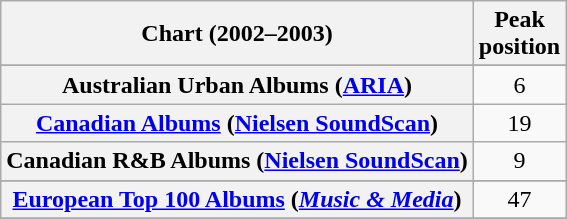<table class="wikitable sortable plainrowheaders">
<tr>
<th align="left">Chart (2002–2003)</th>
<th align="left">Peak<br>position</th>
</tr>
<tr>
</tr>
<tr>
<th scope="row">Australian Urban Albums (<a href='#'>ARIA</a>)</th>
<td align="center">6</td>
</tr>
<tr>
<th scope="row"><a href='#'>Canadian Albums</a> (<a href='#'>Nielsen SoundScan</a>)</th>
<td style="text-align:center;">19</td>
</tr>
<tr>
<th scope="row">Canadian R&B Albums (<a href='#'>Nielsen SoundScan</a>)</th>
<td style="text-align:center;">9</td>
</tr>
<tr>
</tr>
<tr>
<th scope="row"><a href='#'>European Top 100 Albums</a> (<em><a href='#'>Music & Media</a></em>)</th>
<td style="text-align:center;">47</td>
</tr>
<tr>
</tr>
<tr>
</tr>
<tr>
</tr>
<tr>
</tr>
<tr>
</tr>
<tr>
</tr>
<tr>
</tr>
<tr>
</tr>
<tr>
</tr>
<tr>
</tr>
</table>
